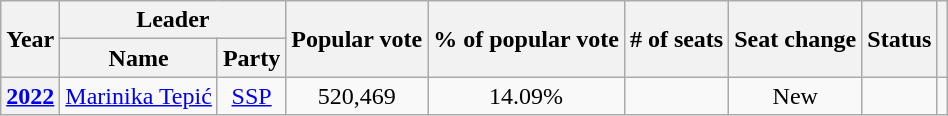<table class="wikitable" style="text-align:center">
<tr>
<th rowspan="2">Year</th>
<th colspan="2">Leader</th>
<th rowspan="2">Popular vote</th>
<th rowspan="2">% of popular vote</th>
<th rowspan="2"># of seats</th>
<th rowspan="2">Seat change</th>
<th rowspan="2">Status</th>
<th rowspan="2"></th>
</tr>
<tr>
<th>Name</th>
<th>Party</th>
</tr>
<tr>
<th><a href='#'>2022</a></th>
<td><a href='#'>Marinika Tepić</a></td>
<td><a href='#'>SSP</a></td>
<td>520,469</td>
<td>14.09%</td>
<td></td>
<td>New</td>
<td></td>
<td></td>
</tr>
</table>
